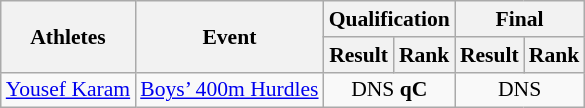<table class="wikitable" border="1" style="font-size:90%">
<tr>
<th rowspan=2>Athletes</th>
<th rowspan=2>Event</th>
<th colspan=2>Qualification</th>
<th colspan=2>Final</th>
</tr>
<tr>
<th>Result</th>
<th>Rank</th>
<th>Result</th>
<th>Rank</th>
</tr>
<tr>
<td><a href='#'>Yousef Karam</a></td>
<td><a href='#'>Boys’ 400m Hurdles</a></td>
<td align=center colspan=2>DNS <strong>qC</strong></td>
<td align=center colspan=2>DNS</td>
</tr>
</table>
